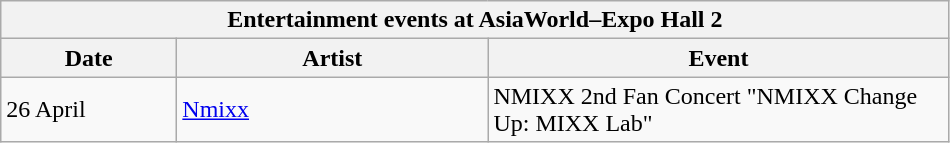<table class="wikitable">
<tr>
<th colspan="3">Entertainment events at AsiaWorld–Expo Hall 2</th>
</tr>
<tr>
<th width="110">Date</th>
<th width="200">Artist</th>
<th width="300">Event</th>
</tr>
<tr>
<td>26 April</td>
<td><a href='#'>Nmixx</a></td>
<td>NMIXX 2nd Fan Concert "NMIXX Change Up: MIXX Lab"</td>
</tr>
</table>
